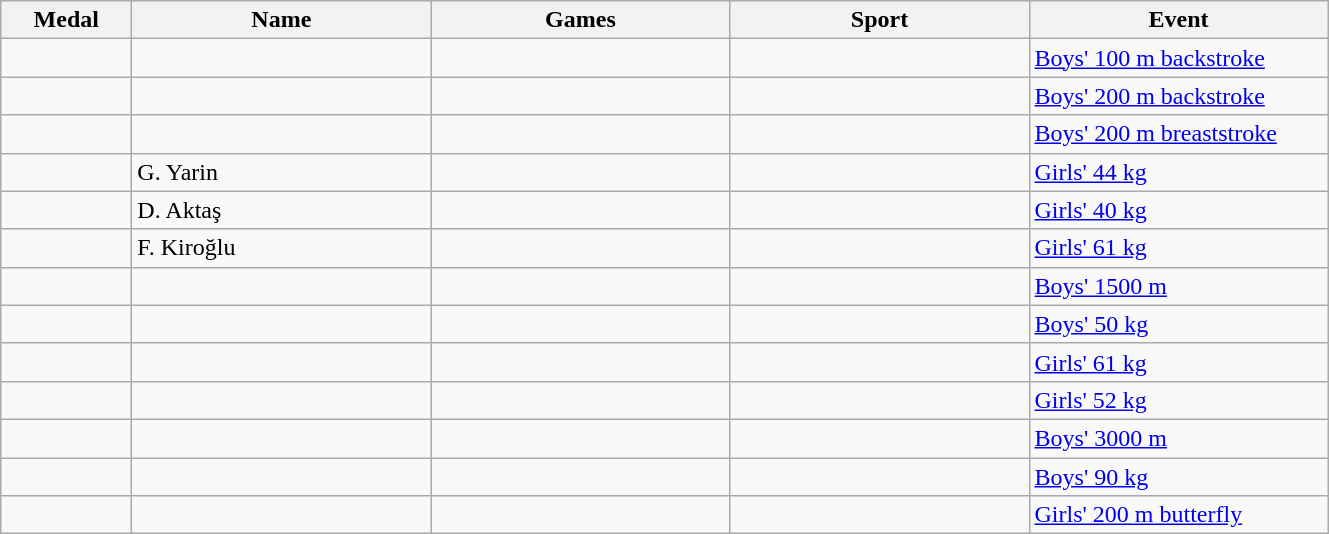<table class="wikitable sortable">
<tr>
<th style="width:5em">Medal</th>
<th style="width:12em">Name</th>
<th style="width:12em">Games</th>
<th style="width:12em">Sport</th>
<th style="width:12em">Event</th>
</tr>
<tr>
<td></td>
<td></td>
<td></td>
<td></td>
<td><a href='#'>Boys' 100 m backstroke</a></td>
</tr>
<tr>
<td></td>
<td></td>
<td></td>
<td></td>
<td><a href='#'>Boys' 200 m backstroke</a></td>
</tr>
<tr>
<td></td>
<td></td>
<td></td>
<td></td>
<td><a href='#'>Boys' 200 m breaststroke</a></td>
</tr>
<tr>
<td></td>
<td>G. Yarin</td>
<td></td>
<td></td>
<td><a href='#'>Girls' 44 kg</a></td>
</tr>
<tr>
<td></td>
<td>D. Aktaş</td>
<td></td>
<td></td>
<td><a href='#'>Girls' 40 kg</a></td>
</tr>
<tr>
<td></td>
<td>F. Kiroğlu</td>
<td></td>
<td></td>
<td><a href='#'>Girls' 61 kg</a></td>
</tr>
<tr>
<td></td>
<td></td>
<td></td>
<td></td>
<td><a href='#'>Boys' 1500 m</a></td>
</tr>
<tr>
<td></td>
<td></td>
<td></td>
<td></td>
<td><a href='#'>Boys' 50 kg</a></td>
</tr>
<tr>
<td></td>
<td></td>
<td></td>
<td></td>
<td><a href='#'>Girls' 61 kg</a></td>
</tr>
<tr>
<td></td>
<td></td>
<td></td>
<td></td>
<td><a href='#'>Girls' 52 kg</a></td>
</tr>
<tr>
<td></td>
<td></td>
<td></td>
<td></td>
<td><a href='#'>Boys' 3000 m</a></td>
</tr>
<tr>
<td></td>
<td></td>
<td></td>
<td></td>
<td><a href='#'>Boys' 90 kg</a></td>
</tr>
<tr>
<td></td>
<td></td>
<td></td>
<td></td>
<td><a href='#'>Girls' 200 m butterfly</a></td>
</tr>
</table>
